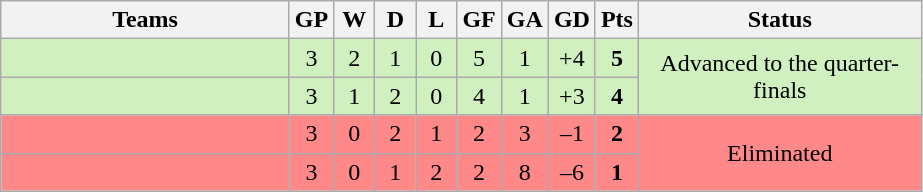<table class=wikitable style="text-align:center">
<tr>
<th width=185>Teams</th>
<th width=20>GP</th>
<th width=20>W</th>
<th width=20>D</th>
<th width=20>L</th>
<th width=20>GF</th>
<th width=20>GA</th>
<th width=20>GD</th>
<th width=20>Pts</th>
<th width=181>Status</th>
</tr>
<tr bgcolor="#D0F0C0">
<td style="text-align:left;"></td>
<td>3</td>
<td>2</td>
<td>1</td>
<td>0</td>
<td>5</td>
<td>1</td>
<td>+4</td>
<td><strong>5</strong></td>
<td rowspan=2>Advanced to the quarter-finals</td>
</tr>
<tr bgcolor="#D0F0C0">
<td style="text-align:left;"></td>
<td>3</td>
<td>1</td>
<td>2</td>
<td>0</td>
<td>4</td>
<td>1</td>
<td>+3</td>
<td><strong>4</strong></td>
</tr>
<tr bgcolor=#FF8888>
<td style="text-align:left;"></td>
<td>3</td>
<td>0</td>
<td>2</td>
<td>1</td>
<td>2</td>
<td>3</td>
<td>–1</td>
<td><strong>2</strong></td>
<td rowspan=2>Eliminated</td>
</tr>
<tr bgcolor=#FF8888>
<td style="text-align:left;"></td>
<td>3</td>
<td>0</td>
<td>1</td>
<td>2</td>
<td>2</td>
<td>8</td>
<td>–6</td>
<td><strong>1</strong></td>
</tr>
</table>
